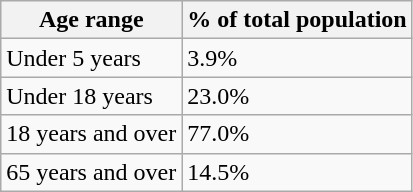<table class="wikitable">
<tr>
<th>Age range</th>
<th>% of total population</th>
</tr>
<tr>
<td>Under 5 years</td>
<td>3.9%</td>
</tr>
<tr>
<td>Under 18 years</td>
<td>23.0%</td>
</tr>
<tr>
<td>18 years and over</td>
<td>77.0%</td>
</tr>
<tr>
<td>65 years and over</td>
<td>14.5%</td>
</tr>
</table>
